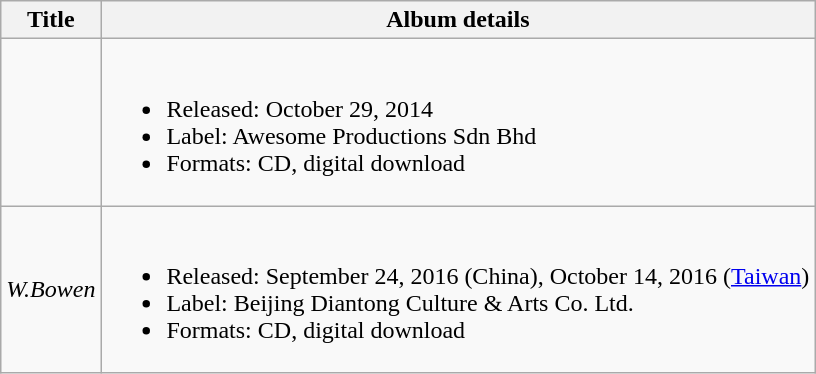<table class="wikitable">
<tr>
<th>Title</th>
<th>Album details</th>
</tr>
<tr>
<td></td>
<td><br><ul><li>Released: October 29, 2014</li><li>Label: Awesome Productions Sdn Bhd</li><li>Formats: CD, digital download</li></ul></td>
</tr>
<tr>
<td><em>W.Bowen</em></td>
<td><br><ul><li>Released: September 24, 2016 (China), October 14, 2016 (<a href='#'>Taiwan</a>)</li><li>Label: Beijing Diantong Culture & Arts Co. Ltd.</li><li>Formats: CD, digital download</li></ul></td>
</tr>
</table>
